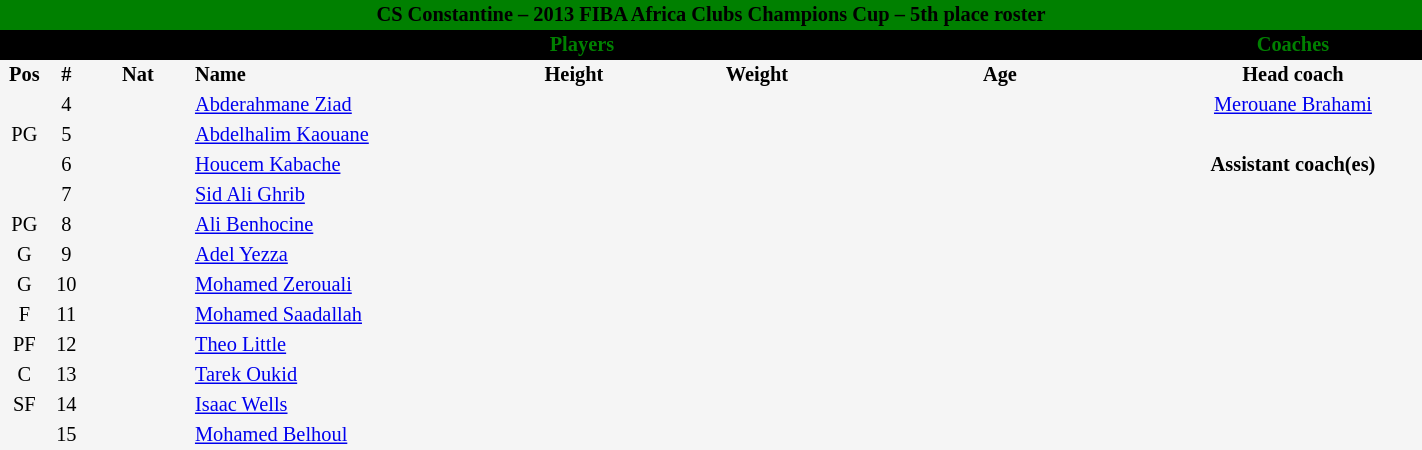<table border=0 cellpadding=2 cellspacing=0  |- bgcolor=#f5f5f5 style="text-align:center; font-size:85%;" width=75%>
<tr>
<td colspan="8" style="background: green; color: black"><strong>CS Constantine – 2013 FIBA Africa Clubs Champions Cup – 5th place roster</strong></td>
</tr>
<tr>
<td colspan="7" style="background: black; color: green"><strong>Players</strong></td>
<td style="background: black; color: green"><strong>Coaches</strong></td>
</tr>
<tr style="background=#f5f5f5; color: black">
<th width=5px>Pos</th>
<th width=5px>#</th>
<th width=50px>Nat</th>
<th width=135px align=left>Name</th>
<th width=100px>Height</th>
<th width=75px>Weight</th>
<th width=160px>Age</th>
<th width=125px>Head coach</th>
</tr>
<tr>
<td></td>
<td>4</td>
<td></td>
<td align=left><a href='#'>Abderahmane Ziad</a></td>
<td></td>
<td></td>
<td></td>
<td> <a href='#'>Merouane Brahami</a></td>
</tr>
<tr>
<td>PG</td>
<td>5</td>
<td></td>
<td align=left><a href='#'>Abdelhalim Kaouane</a></td>
<td><span></span></td>
<td></td>
<td><span></span></td>
<td></td>
</tr>
<tr>
<td></td>
<td>6</td>
<td></td>
<td align=left><a href='#'>Houcem Kabache</a></td>
<td></td>
<td></td>
<td></td>
<td><strong>Assistant coach(es)</strong></td>
</tr>
<tr>
<td></td>
<td>7</td>
<td></td>
<td align=left><a href='#'>Sid Ali Ghrib</a></td>
<td></td>
<td></td>
<td></td>
<td></td>
</tr>
<tr>
<td>PG</td>
<td>8</td>
<td></td>
<td align=left><a href='#'>Ali Benhocine</a></td>
<td><span></span></td>
<td></td>
<td></td>
<td></td>
</tr>
<tr>
<td>G</td>
<td>9</td>
<td></td>
<td align=left><a href='#'>Adel Yezza</a></td>
<td><span></span></td>
<td></td>
<td></td>
<td></td>
</tr>
<tr>
<td>G</td>
<td>10</td>
<td></td>
<td align=left><a href='#'>Mohamed Zerouali</a></td>
<td><span></span></td>
<td></td>
<td><span></span></td>
<td></td>
</tr>
<tr>
<td>F</td>
<td>11</td>
<td></td>
<td align=left><a href='#'>Mohamed Saadallah</a></td>
<td><span></span></td>
<td></td>
<td></td>
<td></td>
</tr>
<tr>
<td>PF</td>
<td>12</td>
<td></td>
<td align=left><a href='#'>Theo Little</a></td>
<td><span></span></td>
<td><span></span></td>
<td><span></span></td>
<td></td>
</tr>
<tr>
<td>C</td>
<td>13</td>
<td></td>
<td align=left><a href='#'>Tarek Oukid</a></td>
<td><span></span></td>
<td><span></span></td>
<td><span></span></td>
<td></td>
</tr>
<tr>
<td>SF</td>
<td>14</td>
<td></td>
<td align=left><a href='#'>Isaac Wells</a></td>
<td><span></span></td>
<td><span></span></td>
<td><span></span></td>
<td></td>
</tr>
<tr>
<td></td>
<td>15</td>
<td></td>
<td align=left><a href='#'>Mohamed Belhoul</a></td>
<td></td>
<td></td>
<td><span></span></td>
<td></td>
</tr>
</table>
